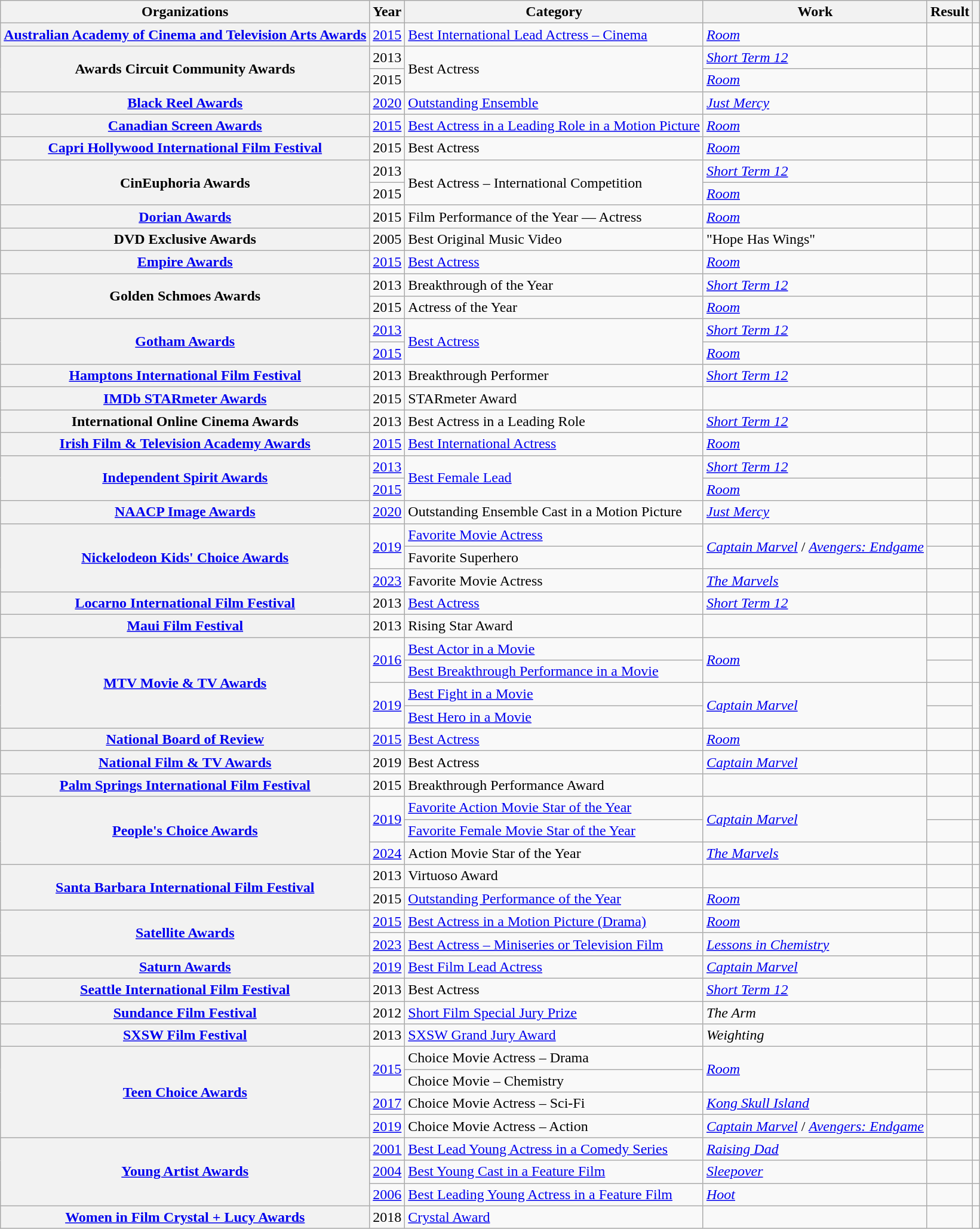<table class= "wikitable plainrowheaders sortable">
<tr>
<th>Organizations</th>
<th scope="col">Year</th>
<th scope="col">Category</th>
<th scope="col">Work</th>
<th scope="col">Result</th>
<th scope="col" class="unsortable"></th>
</tr>
<tr>
<th scope="row" rowspan="1"><a href='#'>Australian Academy of Cinema and Television Arts Awards</a></th>
<td align="center"><a href='#'>2015</a></td>
<td><a href='#'>Best International Lead Actress – Cinema</a></td>
<td><em><a href='#'>Room</a></em></td>
<td></td>
<td align="center"></td>
</tr>
<tr>
<th scope="row" rowspan="2">Awards Circuit Community Awards</th>
<td align="center">2013</td>
<td rowspan="2">Best Actress</td>
<td><em><a href='#'>Short Term 12</a></em></td>
<td></td>
<td align="center"></td>
</tr>
<tr>
<td align="center">2015</td>
<td><em><a href='#'>Room</a></em></td>
<td></td>
<td align="center"></td>
</tr>
<tr>
<th scope="row" rowspan="1"><a href='#'>Black Reel Awards</a></th>
<td align="center"><a href='#'>2020</a></td>
<td><a href='#'>Outstanding Ensemble</a></td>
<td><em><a href='#'>Just Mercy</a></em></td>
<td></td>
<td align="center"></td>
</tr>
<tr>
<th scope="row" rowspan="1"><a href='#'>Canadian Screen Awards</a></th>
<td align="center"><a href='#'>2015</a></td>
<td><a href='#'>Best Actress in a Leading Role in a Motion Picture</a></td>
<td><em><a href='#'>Room</a></em></td>
<td></td>
<td align="center"></td>
</tr>
<tr>
<th scope="row" rowspan="1"><a href='#'>Capri Hollywood International Film Festival</a></th>
<td align="center">2015</td>
<td>Best Actress</td>
<td><em><a href='#'>Room</a></em></td>
<td></td>
<td align="center"></td>
</tr>
<tr>
<th scope="row" rowspan="2">CinEuphoria Awards</th>
<td align="center">2013</td>
<td rowspan="2">Best Actress – International Competition</td>
<td><em><a href='#'>Short Term 12</a></em></td>
<td></td>
<td align="center"></td>
</tr>
<tr>
<td align="center">2015</td>
<td><em><a href='#'>Room</a></em></td>
<td></td>
<td align="center"></td>
</tr>
<tr>
<th scope="row" rowspan="1"><a href='#'>Dorian Awards</a></th>
<td align="center">2015</td>
<td>Film Performance of the Year — Actress</td>
<td><em><a href='#'>Room</a></em></td>
<td></td>
<td align="center"></td>
</tr>
<tr>
<th scope="row" rowspan="1">DVD Exclusive Awards</th>
<td align="center">2005</td>
<td>Best Original Music Video</td>
<td>"Hope Has Wings" <br> </td>
<td></td>
<td align="center"></td>
</tr>
<tr>
<th scope="row" rowspan="1"><a href='#'>Empire Awards</a></th>
<td align="center"><a href='#'>2015</a></td>
<td><a href='#'>Best Actress</a></td>
<td><em><a href='#'>Room</a></em></td>
<td></td>
<td align="center"></td>
</tr>
<tr>
<th scope="row" rowspan="2">Golden Schmoes Awards</th>
<td align="center">2013</td>
<td>Breakthrough of the Year</td>
<td><em><a href='#'>Short Term 12</a></em></td>
<td></td>
<td align="center"></td>
</tr>
<tr>
<td align="center">2015</td>
<td>Actress of the Year</td>
<td><em><a href='#'>Room</a></em></td>
<td></td>
<td align="center"></td>
</tr>
<tr>
<th scope="row" rowspan="2"><a href='#'>Gotham Awards</a></th>
<td align="center"><a href='#'>2013</a></td>
<td rowspan="2"><a href='#'>Best Actress</a></td>
<td><em><a href='#'>Short Term 12</a></em></td>
<td></td>
<td align="center"></td>
</tr>
<tr>
<td align="center"><a href='#'>2015</a></td>
<td><em><a href='#'>Room</a></em></td>
<td></td>
<td align="center"></td>
</tr>
<tr>
<th scope="row" rowspan="1"><a href='#'>Hamptons International Film Festival</a></th>
<td align="center">2013</td>
<td>Breakthrough Performer</td>
<td><em><a href='#'>Short Term 12</a></em></td>
<td></td>
<td align="center"></td>
</tr>
<tr>
<th scope="row" rowspan="1"><a href='#'>IMDb STARmeter Awards</a></th>
<td align="center">2015</td>
<td>STARmeter Award</td>
<td></td>
<td></td>
<td align="center"></td>
</tr>
<tr>
<th scope="row" rowspan="1">International Online Cinema Awards</th>
<td align="center">2013</td>
<td>Best Actress in a Leading Role</td>
<td><em><a href='#'>Short Term 12</a></em></td>
<td></td>
<td align="center"></td>
</tr>
<tr>
<th scope="row" rowspan="1"><a href='#'>Irish Film & Television Academy Awards</a></th>
<td align="center"><a href='#'>2015</a></td>
<td><a href='#'>Best International Actress</a></td>
<td><em><a href='#'>Room</a></em></td>
<td></td>
<td align="center"></td>
</tr>
<tr>
<th scope="row" rowspan="2"><a href='#'>Independent Spirit Awards</a></th>
<td align="center"><a href='#'>2013</a></td>
<td rowspan="2"><a href='#'>Best Female Lead</a></td>
<td><em><a href='#'>Short Term 12</a></em></td>
<td></td>
<td align="center"></td>
</tr>
<tr>
<td align="center"><a href='#'>2015</a></td>
<td><em><a href='#'>Room</a></em></td>
<td></td>
<td align="center"></td>
</tr>
<tr>
<th scope="row" rowspan="1"><a href='#'>NAACP Image Awards</a></th>
<td align="center"><a href='#'>2020</a></td>
<td>Outstanding Ensemble Cast in a Motion Picture</td>
<td><em><a href='#'>Just Mercy</a></em></td>
<td></td>
<td align="center"></td>
</tr>
<tr>
<th scope="row" rowspan="3"><a href='#'>Nickelodeon Kids' Choice Awards</a></th>
<td rowspan="2" align="center"><a href='#'>2019</a></td>
<td><a href='#'>Favorite Movie Actress</a></td>
<td rowspan="2"><em><a href='#'>Captain Marvel</a></em> / <em><a href='#'>Avengers: Endgame</a></em></td>
<td></td>
<td align="center"></td>
</tr>
<tr>
<td>Favorite Superhero</td>
<td></td>
<td align="center"></td>
</tr>
<tr>
<td align="center"><a href='#'>2023</a></td>
<td>Favorite Movie Actress</td>
<td><em><a href='#'>The Marvels</a></em></td>
<td></td>
<td align="center"></td>
</tr>
<tr>
<th scope="row" rowspan="1"><a href='#'>Locarno International Film Festival</a></th>
<td align="center">2013</td>
<td><a href='#'>Best Actress</a></td>
<td><em><a href='#'>Short Term 12</a></em></td>
<td></td>
<td align="center"></td>
</tr>
<tr>
<th scope="row" rowspan="1"><a href='#'>Maui Film Festival</a></th>
<td align="center">2013</td>
<td>Rising Star Award</td>
<td></td>
<td></td>
<td align="center"></td>
</tr>
<tr>
<th scope="row" rowspan="4"><a href='#'>MTV Movie & TV Awards</a></th>
<td rowspan="2" align="center"><a href='#'>2016</a></td>
<td><a href='#'>Best Actor in a Movie</a></td>
<td rowspan="2"><em><a href='#'>Room</a></em></td>
<td></td>
<td rowspan="2" align="center"></td>
</tr>
<tr>
<td><a href='#'>Best Breakthrough Performance in a Movie</a></td>
<td></td>
</tr>
<tr>
<td rowspan="2" align="center"><a href='#'>2019</a></td>
<td><a href='#'>Best Fight in a Movie</a></td>
<td rowspan="2"><em><a href='#'>Captain Marvel</a></em></td>
<td></td>
<td rowspan="2" align="center"></td>
</tr>
<tr>
<td><a href='#'>Best Hero in a Movie</a></td>
<td></td>
</tr>
<tr>
<th scope="row" rowspan="1"><a href='#'>National Board of Review</a></th>
<td align="center"><a href='#'>2015</a></td>
<td><a href='#'>Best Actress</a></td>
<td><em><a href='#'>Room</a></em></td>
<td></td>
<td align="center"></td>
</tr>
<tr>
<th scope="row" rowspan="1"><a href='#'>National Film & TV Awards</a></th>
<td align="center">2019</td>
<td>Best Actress</td>
<td><em><a href='#'>Captain Marvel</a></em></td>
<td></td>
<td align="center"></td>
</tr>
<tr>
<th scope="row" rowspan="1"><a href='#'>Palm Springs International Film Festival</a></th>
<td align="center">2015</td>
<td>Breakthrough Performance Award</td>
<td></td>
<td></td>
<td align="center"></td>
</tr>
<tr>
<th scope="row" rowspan="3"><a href='#'>People's Choice Awards</a></th>
<td rowspan="2" align="center"><a href='#'>2019</a></td>
<td><a href='#'>Favorite Action Movie Star of the Year</a></td>
<td rowspan="2"><em><a href='#'>Captain Marvel</a></em></td>
<td></td>
<td align="center"></td>
</tr>
<tr>
<td><a href='#'>Favorite Female Movie Star of the Year</a></td>
<td></td>
<td align="center"></td>
</tr>
<tr>
<td align="center"><a href='#'>2024</a></td>
<td>Action Movie Star of the Year</td>
<td><em><a href='#'>The Marvels</a></em></td>
<td></td>
<td align="center"></td>
</tr>
<tr>
<th scope="row" rowspan="2"><a href='#'>Santa Barbara International Film Festival</a></th>
<td align="center">2013</td>
<td>Virtuoso Award</td>
<td></td>
<td></td>
<td align="center"></td>
</tr>
<tr>
<td align="center">2015</td>
<td><a href='#'>Outstanding Performance of the Year</a></td>
<td><em><a href='#'>Room</a></em></td>
<td></td>
<td align="center"></td>
</tr>
<tr>
<th scope="row" rowspan="2"><a href='#'>Satellite Awards</a></th>
<td align="center"><a href='#'>2015</a></td>
<td><a href='#'>Best Actress in a Motion Picture (Drama)</a></td>
<td><em><a href='#'>Room</a></em></td>
<td></td>
<td align="center"></td>
</tr>
<tr>
<td align="center"><a href='#'>2023</a></td>
<td><a href='#'>Best Actress – Miniseries or Television Film</a></td>
<td><em><a href='#'>Lessons in Chemistry</a></em></td>
<td></td>
</tr>
<tr>
<th scope="row" rowspan="1"><a href='#'>Saturn Awards</a></th>
<td align="center"><a href='#'>2019</a></td>
<td><a href='#'>Best Film Lead Actress</a></td>
<td><em><a href='#'>Captain Marvel</a></em></td>
<td></td>
<td align="center"></td>
</tr>
<tr>
<th scope="row" rowspan="1"><a href='#'>Seattle International Film Festival</a></th>
<td align="center">2013</td>
<td>Best Actress</td>
<td><em><a href='#'>Short Term 12</a></em></td>
<td></td>
<td align="center"></td>
</tr>
<tr>
<th scope="row" rowspan="1"><a href='#'>Sundance Film Festival</a></th>
<td align="center">2012</td>
<td><a href='#'>Short Film Special Jury Prize</a></td>
<td><em>The Arm</em></td>
<td></td>
<td align="center"></td>
</tr>
<tr>
<th scope="row" rowspan="1"><a href='#'>SXSW Film Festival</a></th>
<td align="center">2013</td>
<td><a href='#'>SXSW Grand Jury Award</a></td>
<td><em>Weighting</em></td>
<td></td>
<td align="center"></td>
</tr>
<tr>
<th scope="row" rowspan="4"><a href='#'>Teen Choice Awards</a></th>
<td rowspan="2" align="center"><a href='#'>2015</a></td>
<td>Choice Movie Actress – Drama</td>
<td rowspan="2"><em><a href='#'>Room</a></em></td>
<td></td>
<td rowspan="2" align="center"></td>
</tr>
<tr>
<td>Choice Movie – Chemistry</td>
<td></td>
</tr>
<tr>
<td align="center"><a href='#'>2017</a></td>
<td>Choice Movie Actress – Sci-Fi</td>
<td><em><a href='#'>Kong Skull Island</a></em></td>
<td></td>
<td align="center"></td>
</tr>
<tr>
<td align="center"><a href='#'>2019</a></td>
<td>Choice Movie Actress – Action</td>
<td><em><a href='#'>Captain Marvel</a></em> / <em><a href='#'>Avengers: Endgame</a></em></td>
<td></td>
<td align="center"></td>
</tr>
<tr>
<th scope="row" rowspan="3"><a href='#'>Young Artist Awards</a></th>
<td align="center"><a href='#'>2001</a></td>
<td><a href='#'>Best Lead Young Actress in a Comedy Series</a></td>
<td><em><a href='#'>Raising Dad</a></em></td>
<td></td>
<td align="center"></td>
</tr>
<tr>
<td align="center"><a href='#'>2004</a></td>
<td><a href='#'>Best Young Cast in a Feature Film</a></td>
<td><em><a href='#'>Sleepover</a></em></td>
<td></td>
<td align="center"></td>
</tr>
<tr>
<td align="center"><a href='#'>2006</a></td>
<td><a href='#'>Best Leading Young Actress in a Feature Film</a></td>
<td><em><a href='#'>Hoot</a></em></td>
<td></td>
<td align="center"></td>
</tr>
<tr>
<th scope="row" rowspan="1"><a href='#'>Women in Film Crystal + Lucy Awards</a></th>
<td align="center">2018</td>
<td><a href='#'>Crystal Award</a></td>
<td></td>
<td></td>
<td align="center"></td>
</tr>
</table>
